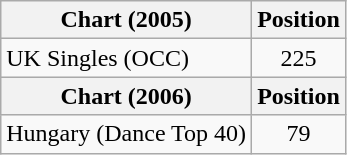<table class="wikitable">
<tr>
<th>Chart (2005)</th>
<th>Position</th>
</tr>
<tr>
<td>UK Singles (OCC)</td>
<td align="center">225</td>
</tr>
<tr>
<th>Chart (2006)</th>
<th>Position</th>
</tr>
<tr>
<td>Hungary (Dance Top 40)</td>
<td align="center">79</td>
</tr>
</table>
